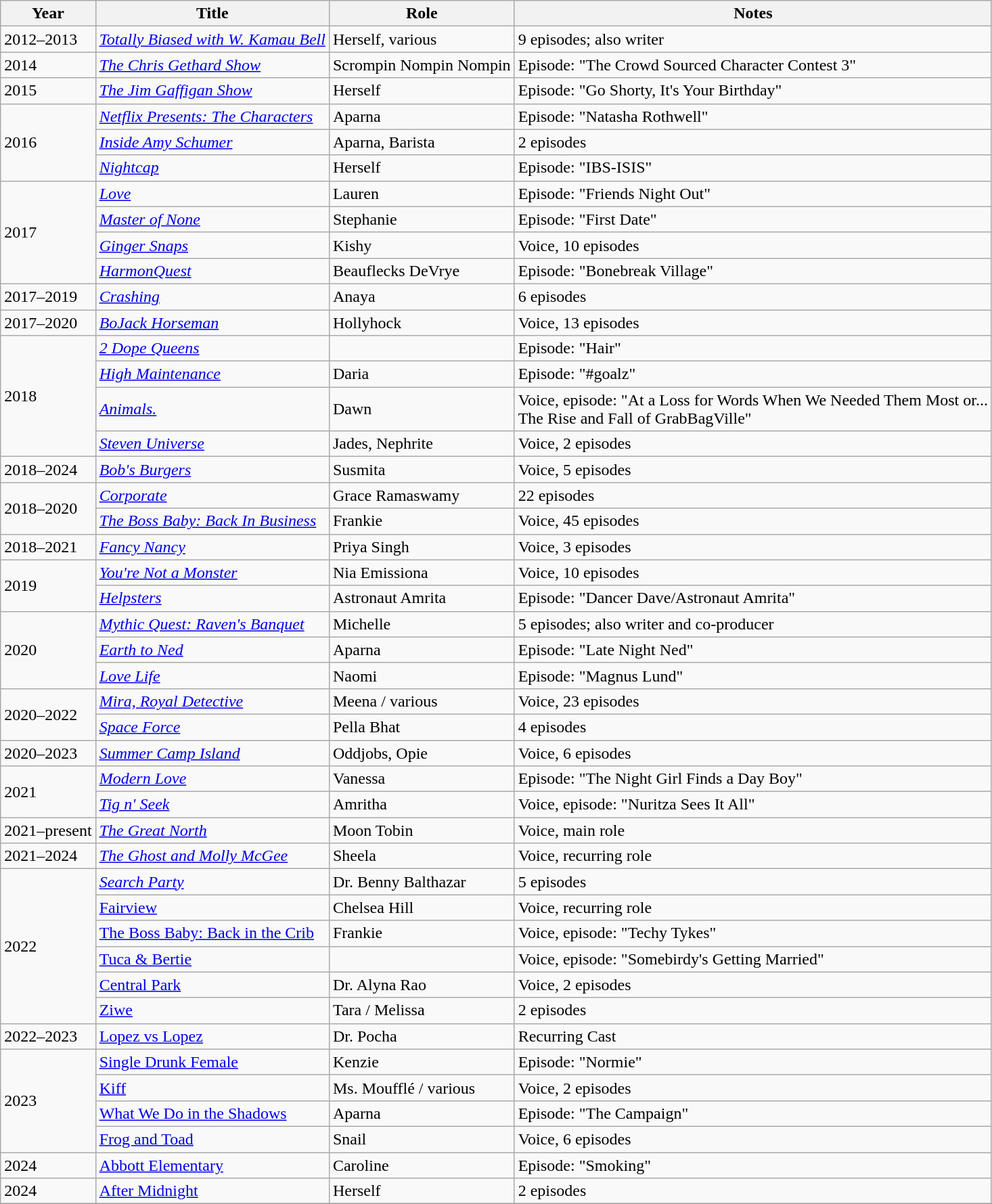<table class="wikitable sortable">
<tr>
<th>Year</th>
<th>Title</th>
<th>Role</th>
<th class="unsortable">Notes</th>
</tr>
<tr>
<td>2012–2013</td>
<td><em><a href='#'>Totally Biased with W. Kamau Bell</a></em></td>
<td>Herself, various</td>
<td>9 episodes; also writer</td>
</tr>
<tr>
<td>2014</td>
<td><em><a href='#'>The Chris Gethard Show</a></em></td>
<td>Scrompin Nompin Nompin</td>
<td>Episode: "The Crowd Sourced Character Contest 3"</td>
</tr>
<tr>
<td>2015</td>
<td><em><a href='#'>The Jim Gaffigan Show</a></em></td>
<td>Herself</td>
<td>Episode: "Go Shorty, It's Your Birthday"</td>
</tr>
<tr>
<td rowspan="3">2016</td>
<td><em><a href='#'>Netflix Presents: The Characters</a></em></td>
<td>Aparna</td>
<td>Episode: "Natasha Rothwell"</td>
</tr>
<tr>
<td><em><a href='#'>Inside Amy Schumer</a></em></td>
<td>Aparna, Barista</td>
<td>2 episodes</td>
</tr>
<tr>
<td><em><a href='#'>Nightcap</a></em></td>
<td>Herself</td>
<td>Episode: "IBS-ISIS"</td>
</tr>
<tr>
<td rowspan="4">2017</td>
<td><em><a href='#'>Love</a></em></td>
<td>Lauren</td>
<td>Episode: "Friends Night Out"</td>
</tr>
<tr>
<td><em><a href='#'>Master of None</a></em></td>
<td>Stephanie</td>
<td>Episode: "First Date"</td>
</tr>
<tr>
<td><em><a href='#'>Ginger Snaps</a></em></td>
<td>Kishy</td>
<td>Voice, 10 episodes</td>
</tr>
<tr>
<td><em><a href='#'>HarmonQuest</a></em></td>
<td>Beauflecks DeVrye</td>
<td>Episode: "Bonebreak Village"</td>
</tr>
<tr>
<td>2017–2019</td>
<td><em><a href='#'>Crashing</a></em></td>
<td>Anaya</td>
<td>6 episodes</td>
</tr>
<tr>
<td>2017–2020</td>
<td><em><a href='#'>BoJack Horseman</a></em></td>
<td>Hollyhock</td>
<td>Voice, 13 episodes</td>
</tr>
<tr>
<td rowspan="4">2018</td>
<td><em><a href='#'>2 Dope Queens</a></em></td>
<td></td>
<td>Episode: "Hair"</td>
</tr>
<tr>
<td><em><a href='#'>High Maintenance</a></em></td>
<td>Daria</td>
<td>Episode: "#goalz"</td>
</tr>
<tr>
<td><em><a href='#'>Animals.</a></em></td>
<td>Dawn</td>
<td>Voice, episode: "At a Loss for Words When We Needed Them Most or...<br>The Rise and Fall of GrabBagVille"</td>
</tr>
<tr>
<td><em><a href='#'>Steven Universe</a></em></td>
<td>Jades, Nephrite</td>
<td>Voice, 2 episodes</td>
</tr>
<tr>
<td>2018–2024</td>
<td><em><a href='#'>Bob's Burgers</a></em></td>
<td>Susmita</td>
<td>Voice, 5 episodes</td>
</tr>
<tr>
<td rowspan="2">2018–2020</td>
<td><em><a href='#'>Corporate</a></em></td>
<td>Grace Ramaswamy</td>
<td>22 episodes</td>
</tr>
<tr>
<td><em><a href='#'>The Boss Baby: Back In Business</a></em></td>
<td>Frankie</td>
<td>Voice, 45 episodes</td>
</tr>
<tr>
<td>2018–2021</td>
<td><em><a href='#'>Fancy Nancy</a></em></td>
<td>Priya Singh</td>
<td>Voice, 3 episodes</td>
</tr>
<tr>
<td rowspan="2">2019</td>
<td><em><a href='#'>You're Not a Monster</a></em></td>
<td>Nia Emissiona</td>
<td>Voice, 10 episodes</td>
</tr>
<tr>
<td><em><a href='#'>Helpsters</a></em></td>
<td>Astronaut Amrita</td>
<td>Episode: "Dancer Dave/Astronaut Amrita"</td>
</tr>
<tr>
<td rowspan="3">2020</td>
<td><em><a href='#'>Mythic Quest: Raven's Banquet</a></em></td>
<td>Michelle</td>
<td>5 episodes; also writer and co-producer</td>
</tr>
<tr>
<td><em><a href='#'>Earth to Ned</a></em></td>
<td>Aparna</td>
<td>Episode: "Late Night Ned"</td>
</tr>
<tr>
<td><em><a href='#'>Love Life</a></em></td>
<td>Naomi</td>
<td>Episode: "Magnus Lund"</td>
</tr>
<tr>
<td rowspan="2">2020–2022</td>
<td><em><a href='#'>Mira, Royal Detective</a></em></td>
<td>Meena / various</td>
<td>Voice, 23 episodes</td>
</tr>
<tr>
<td><em><a href='#'>Space Force</a></em></td>
<td>Pella Bhat</td>
<td>4 episodes</td>
</tr>
<tr>
<td>2020–2023</td>
<td><em><a href='#'>Summer Camp Island</a></em></td>
<td>Oddjobs, Opie</td>
<td>Voice, 6 episodes</td>
</tr>
<tr>
<td rowspan="2">2021</td>
<td><em><a href='#'>Modern Love</a></em></td>
<td>Vanessa</td>
<td>Episode: "The Night Girl Finds a Day Boy"</td>
</tr>
<tr>
<td><em><a href='#'>Tig n' Seek</a></em></td>
<td>Amritha</td>
<td>Voice, episode: "Nuritza Sees It All"</td>
</tr>
<tr>
<td>2021–present</td>
<td><em><a href='#'>The Great North</a></em></td>
<td>Moon Tobin</td>
<td>Voice, main role</td>
</tr>
<tr>
<td>2021–2024</td>
<td><em><a href='#'>The Ghost and Molly McGee</a></em></td>
<td>Sheela</td>
<td>Voice, recurring role</td>
</tr>
<tr>
<td rowspan="6">2022</td>
<td><em><a href='#'>Search Party</a></td>
<td>Dr. Benny Balthazar</td>
<td>5 episodes</td>
</tr>
<tr>
<td></em><a href='#'>Fairview</a><em></td>
<td>Chelsea Hill</td>
<td>Voice, recurring role</td>
</tr>
<tr>
<td></em><a href='#'>The Boss Baby: Back in the Crib</a><em></td>
<td>Frankie</td>
<td>Voice, episode: "Techy Tykes"</td>
</tr>
<tr>
<td></em><a href='#'>Tuca & Bertie</a><em></td>
<td></td>
<td>Voice, episode: "Somebirdy's Getting Married"</td>
</tr>
<tr>
<td></em><a href='#'>Central Park</a><em></td>
<td>Dr. Alyna Rao</td>
<td>Voice, 2 episodes</td>
</tr>
<tr>
<td></em><a href='#'>Ziwe</a><em></td>
<td>Tara / Melissa</td>
<td>2 episodes</td>
</tr>
<tr>
<td>2022–2023</td>
<td></em><a href='#'>Lopez vs Lopez</a><em></td>
<td>Dr. Pocha</td>
<td>Recurring Cast</td>
</tr>
<tr>
<td rowspan="4">2023</td>
<td></em><a href='#'>Single Drunk Female</a><em></td>
<td>Kenzie</td>
<td>Episode: "Normie"</td>
</tr>
<tr>
<td></em><a href='#'>Kiff</a><em></td>
<td>Ms. Moufflé / various</td>
<td>Voice, 2 episodes</td>
</tr>
<tr>
<td></em><a href='#'>What We Do in the Shadows</a><em></td>
<td>Aparna</td>
<td>Episode: "The Campaign"</td>
</tr>
<tr>
<td></em><a href='#'>Frog and Toad</a><em></td>
<td>Snail</td>
<td>Voice, 6 episodes</td>
</tr>
<tr>
<td>2024</td>
<td></em><a href='#'>Abbott Elementary</a><em></td>
<td>Caroline</td>
<td>Episode: "Smoking"</td>
</tr>
<tr>
<td>2024</td>
<td></em><a href='#'>After Midnight</a><em></td>
<td>Herself</td>
<td>2 episodes</td>
</tr>
<tr>
</tr>
</table>
